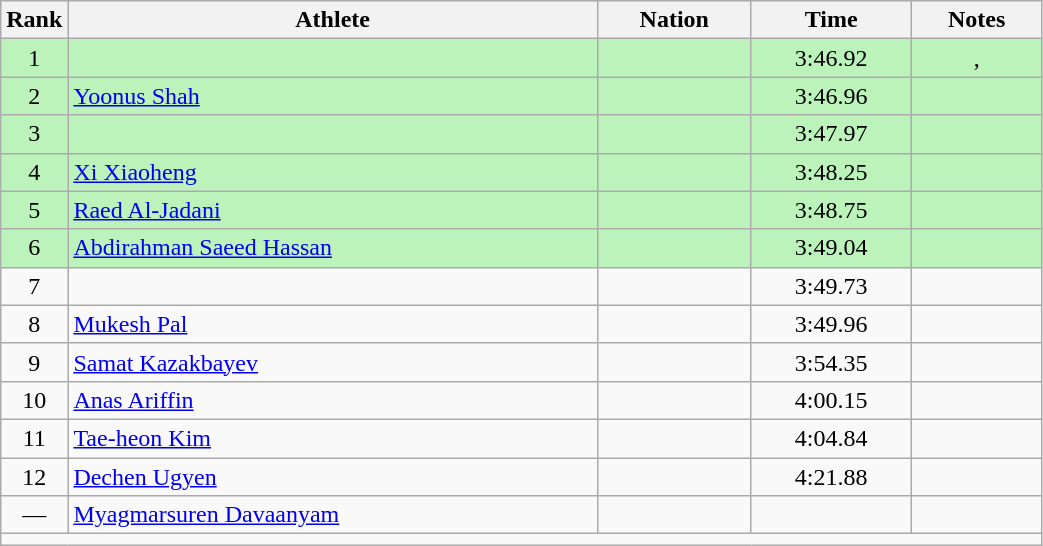<table class="wikitable sortable" style="text-align:center;width: 55%;">
<tr>
<th scope="col" style="width: 10px;">Rank</th>
<th scope="col">Athlete</th>
<th scope="col">Nation</th>
<th scope="col">Time</th>
<th scope="col">Notes</th>
</tr>
<tr bgcolor=bbf3bb>
<td>1</td>
<td align="left"></td>
<td align="left"></td>
<td>3:46.92</td>
<td>, </td>
</tr>
<tr bgcolor=bbf3bb>
<td>2</td>
<td align=left><a href='#'>Yoonus Shah</a></td>
<td align=left></td>
<td>3:46.96</td>
<td></td>
</tr>
<tr bgcolor=bbf3bb>
<td>3</td>
<td align=left></td>
<td align=left></td>
<td>3:47.97</td>
<td></td>
</tr>
<tr bgcolor=bbf3bb>
<td>4</td>
<td align="left"><a href='#'>Xi Xiaoheng</a></td>
<td align="left"></td>
<td>3:48.25</td>
<td></td>
</tr>
<tr bgcolor=bbf3bb>
<td>5</td>
<td align="left"><a href='#'>Raed Al-Jadani</a></td>
<td align="left"></td>
<td>3:48.75</td>
<td></td>
</tr>
<tr bgcolor=bbf3bb>
<td>6</td>
<td align="left"><a href='#'>Abdirahman Saeed Hassan</a></td>
<td align="left"></td>
<td>3:49.04</td>
<td></td>
</tr>
<tr>
<td>7</td>
<td align="left"></td>
<td align="left"></td>
<td>3:49.73</td>
<td></td>
</tr>
<tr>
<td>8</td>
<td align="left"><a href='#'>Mukesh Pal</a></td>
<td align="left"></td>
<td>3:49.96</td>
<td></td>
</tr>
<tr>
<td>9</td>
<td align="left"><a href='#'>Samat Kazakbayev</a></td>
<td align="left"></td>
<td>3:54.35</td>
<td></td>
</tr>
<tr>
<td>10</td>
<td align=left><a href='#'>Anas Ariffin</a></td>
<td align=left></td>
<td>4:00.15</td>
<td></td>
</tr>
<tr>
<td>11</td>
<td align="left"><a href='#'>Tae-heon Kim</a></td>
<td align="left"></td>
<td>4:04.84</td>
<td></td>
</tr>
<tr>
<td>12</td>
<td align=left><a href='#'>Dechen Ugyen</a></td>
<td align=left></td>
<td>4:21.88</td>
<td></td>
</tr>
<tr>
<td>—</td>
<td align=left><a href='#'>Myagmarsuren Davaanyam</a></td>
<td align=left></td>
<td></td>
<td></td>
</tr>
<tr class="sortbottom">
<td colspan="5"></td>
</tr>
</table>
